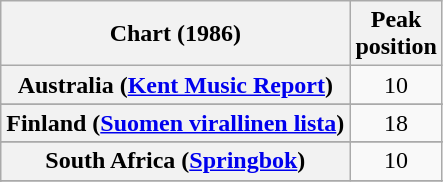<table class="wikitable sortable plainrowheaders">
<tr>
<th scope="col">Chart (1986)</th>
<th scope="col">Peak<br>position</th>
</tr>
<tr>
<th scope="row">Australia (<a href='#'>Kent Music Report</a>)</th>
<td align="center">10</td>
</tr>
<tr>
</tr>
<tr>
</tr>
<tr>
</tr>
<tr>
</tr>
<tr>
<th scope="row">Finland (<a href='#'>Suomen virallinen lista</a>)</th>
<td align="center">18</td>
</tr>
<tr>
</tr>
<tr>
</tr>
<tr>
</tr>
<tr>
</tr>
<tr>
<th scope="row">South Africa (<a href='#'>Springbok</a>)</th>
<td align="center">10</td>
</tr>
<tr>
</tr>
<tr>
</tr>
<tr>
</tr>
<tr>
</tr>
<tr>
</tr>
<tr>
</tr>
</table>
